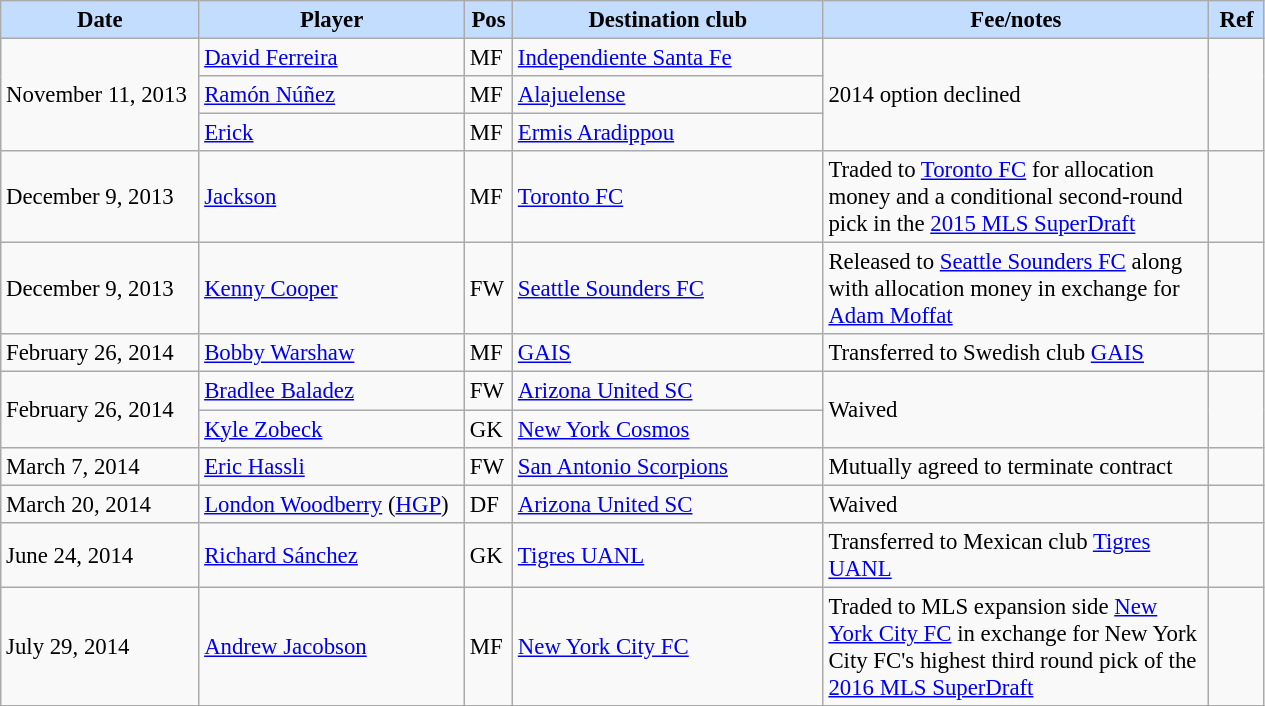<table class="wikitable" style="text-align:left; font-size:95%;">
<tr>
<th style="background:#c2ddff; width:125px;">Date</th>
<th style="background:#c2ddff; width:170px;">Player</th>
<th style="background:#c2ddff; width:25px;">Pos</th>
<th style="background:#c2ddff; width:200px;">Destination club</th>
<th style="background:#c2ddff; width:250px;">Fee/notes</th>
<th style="background:#c2ddff; width:30px;">Ref</th>
</tr>
<tr>
<td rowspan=3>November 11, 2013</td>
<td> <a href='#'>David Ferreira</a></td>
<td>MF</td>
<td> <a href='#'>Independiente Santa Fe</a></td>
<td rowspan=3>2014 option declined</td>
<td rowspan=3></td>
</tr>
<tr>
<td> <a href='#'>Ramón Núñez</a></td>
<td>MF</td>
<td> <a href='#'>Alajuelense</a></td>
</tr>
<tr>
<td> <a href='#'>Erick</a></td>
<td>MF</td>
<td> <a href='#'>Ermis Aradippou</a></td>
</tr>
<tr>
<td>December 9, 2013</td>
<td> <a href='#'>Jackson</a></td>
<td>MF</td>
<td> <a href='#'>Toronto FC</a></td>
<td>Traded to <a href='#'>Toronto FC</a> for allocation money and a conditional second-round pick in the <a href='#'>2015 MLS SuperDraft</a></td>
<td></td>
</tr>
<tr>
<td>December 9, 2013</td>
<td> <a href='#'>Kenny Cooper</a></td>
<td>FW</td>
<td> <a href='#'>Seattle Sounders FC</a></td>
<td>Released to <a href='#'>Seattle Sounders FC</a> along with allocation money in exchange for <a href='#'>Adam Moffat</a></td>
<td></td>
</tr>
<tr>
<td>February 26, 2014</td>
<td> <a href='#'>Bobby Warshaw</a></td>
<td>MF</td>
<td> <a href='#'>GAIS</a></td>
<td>Transferred to Swedish club <a href='#'>GAIS</a></td>
<td></td>
</tr>
<tr>
<td rowspan=2>February 26, 2014</td>
<td> <a href='#'>Bradlee Baladez</a></td>
<td>FW</td>
<td> <a href='#'>Arizona United SC</a></td>
<td rowspan=2>Waived</td>
<td rowspan=2></td>
</tr>
<tr>
<td> <a href='#'>Kyle Zobeck</a></td>
<td>GK</td>
<td> <a href='#'>New York Cosmos</a></td>
</tr>
<tr>
<td>March 7, 2014</td>
<td> <a href='#'>Eric Hassli</a></td>
<td>FW</td>
<td> <a href='#'>San Antonio Scorpions</a></td>
<td>Mutually agreed to terminate contract</td>
<td></td>
</tr>
<tr>
<td>March 20, 2014</td>
<td> <a href='#'>London Woodberry</a> (<a href='#'>HGP</a>)</td>
<td>DF</td>
<td> <a href='#'>Arizona United SC</a></td>
<td>Waived</td>
<td></td>
</tr>
<tr>
<td>June 24, 2014</td>
<td> <a href='#'>Richard Sánchez</a></td>
<td>GK</td>
<td> <a href='#'>Tigres UANL</a></td>
<td>Transferred to Mexican club <a href='#'>Tigres UANL</a></td>
<td></td>
</tr>
<tr>
<td>July 29, 2014</td>
<td> <a href='#'>Andrew Jacobson</a></td>
<td>MF</td>
<td> <a href='#'>New York City FC</a></td>
<td>Traded to MLS expansion side <a href='#'>New York City FC</a> in exchange for New York City FC's highest third round pick of the <a href='#'>2016 MLS SuperDraft</a></td>
<td></td>
</tr>
<tr>
</tr>
</table>
